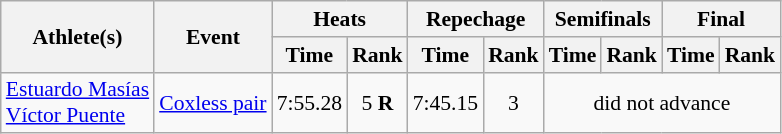<table class="wikitable" border="1" style="font-size:90%">
<tr>
<th rowspan=2>Athlete(s)</th>
<th rowspan=2>Event</th>
<th colspan=2>Heats</th>
<th colspan=2>Repechage</th>
<th colspan=2>Semifinals</th>
<th colspan=2>Final</th>
</tr>
<tr>
<th>Time</th>
<th>Rank</th>
<th>Time</th>
<th>Rank</th>
<th>Time</th>
<th>Rank</th>
<th>Time</th>
<th>Rank</th>
</tr>
<tr>
<td><a href='#'>Estuardo Masías</a> <br> <a href='#'>Víctor Puente</a></td>
<td><a href='#'>Coxless pair</a></td>
<td align=center>7:55.28</td>
<td align=center>5 <strong>R</strong></td>
<td align=center>7:45.15</td>
<td align=center>3</td>
<td align=center colspan= 4>did not advance</td>
</tr>
</table>
